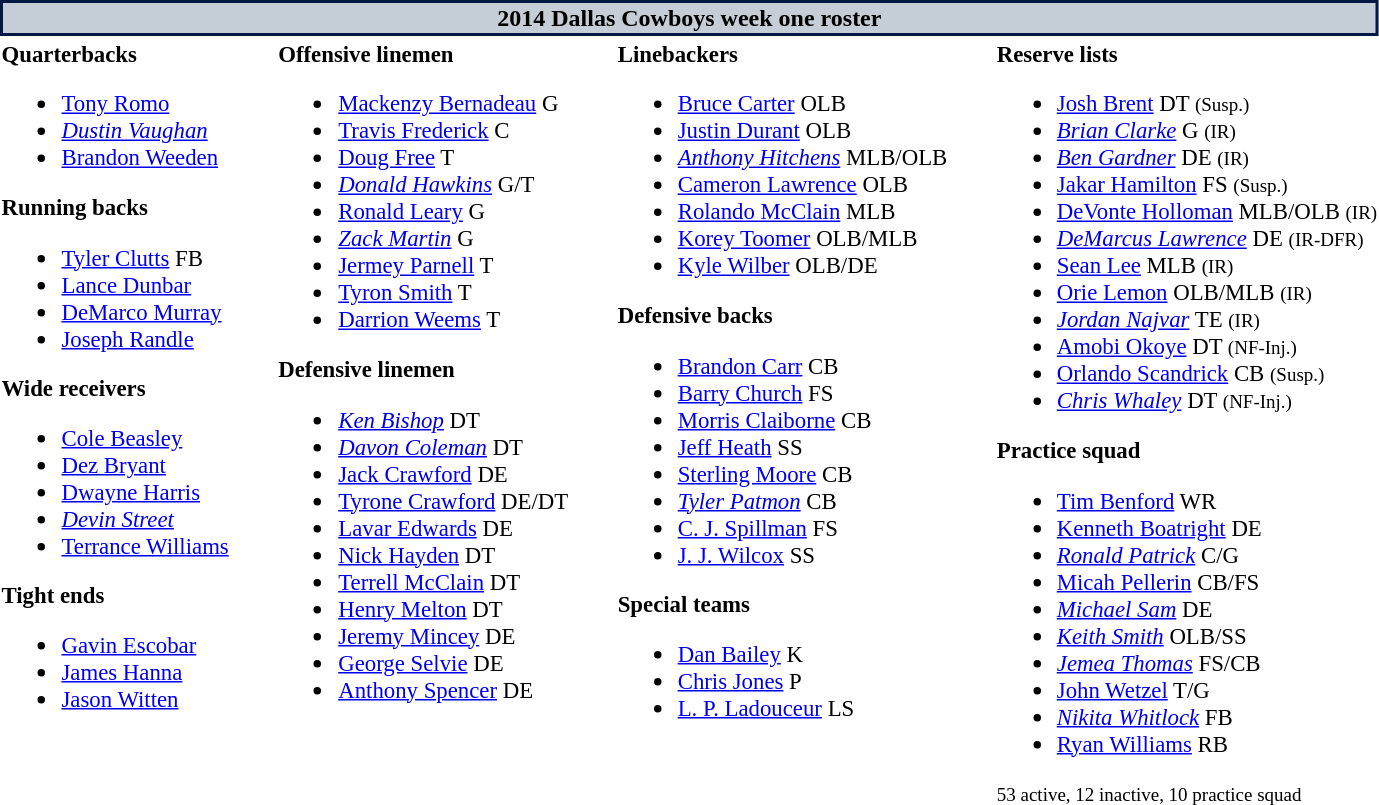<table class="toccolours" style="text-align: left;">
<tr>
<th colspan="7" style="background:#c5ced6; color:black; border: 2px solid #001942; text-align: center;">2014 Dallas Cowboys week one roster</th>
</tr>
<tr>
<td style="font-size:95%; vertical-align:top;"><strong>Quarterbacks</strong><br><ul><li> <a href='#'>Tony Romo</a></li><li> <em><a href='#'>Dustin Vaughan</a></em></li><li> <a href='#'>Brandon Weeden</a></li></ul><strong>Running backs</strong><ul><li> <a href='#'>Tyler Clutts</a> FB</li><li> <a href='#'>Lance Dunbar</a></li><li> <a href='#'>DeMarco Murray</a></li><li> <a href='#'>Joseph Randle</a></li></ul><strong>Wide receivers</strong><ul><li> <a href='#'>Cole Beasley</a></li><li> <a href='#'>Dez Bryant</a></li><li> <a href='#'>Dwayne Harris</a></li><li> <em><a href='#'>Devin Street</a></em></li><li> <a href='#'>Terrance Williams</a></li></ul><strong>Tight ends</strong><ul><li> <a href='#'>Gavin Escobar</a></li><li> <a href='#'>James Hanna</a></li><li> <a href='#'>Jason Witten</a></li></ul></td>
<td style="width: 25px;"></td>
<td style="font-size:95%; vertical-align:top;"><strong>Offensive linemen</strong><br><ul><li> <a href='#'>Mackenzy Bernadeau</a> G</li><li> <a href='#'>Travis Frederick</a> C</li><li> <a href='#'>Doug Free</a> T</li><li> <em><a href='#'>Donald Hawkins</a></em> G/T</li><li> <a href='#'>Ronald Leary</a> G</li><li> <em><a href='#'>Zack Martin</a></em> G</li><li> <a href='#'>Jermey Parnell</a> T</li><li> <a href='#'>Tyron Smith</a> T</li><li> <a href='#'>Darrion Weems</a> T</li></ul><strong>Defensive linemen</strong><ul><li> <em><a href='#'>Ken Bishop</a></em> DT</li><li> <em><a href='#'>Davon Coleman</a></em> DT</li><li> <a href='#'>Jack Crawford</a> DE</li><li> <a href='#'>Tyrone Crawford</a> DE/DT</li><li> <a href='#'>Lavar Edwards</a> DE</li><li> <a href='#'>Nick Hayden</a> DT</li><li> <a href='#'>Terrell McClain</a> DT</li><li> <a href='#'>Henry Melton</a> DT</li><li> <a href='#'>Jeremy Mincey</a> DE</li><li> <a href='#'>George Selvie</a> DE</li><li> <a href='#'>Anthony Spencer</a> DE</li></ul></td>
<td style="width: 25px;"></td>
<td style="font-size:95%; vertical-align:top;"><strong>Linebackers</strong><br><ul><li> <a href='#'>Bruce Carter</a> OLB</li><li> <a href='#'>Justin Durant</a> OLB</li><li> <em><a href='#'>Anthony Hitchens</a></em> MLB/OLB</li><li> <a href='#'>Cameron Lawrence</a> OLB</li><li> <a href='#'>Rolando McClain</a> MLB</li><li> <a href='#'>Korey Toomer</a> OLB/MLB</li><li> <a href='#'>Kyle Wilber</a> OLB/DE</li></ul><strong>Defensive backs</strong><ul><li> <a href='#'>Brandon Carr</a> CB</li><li> <a href='#'>Barry Church</a> FS</li><li> <a href='#'>Morris Claiborne</a> CB</li><li> <a href='#'>Jeff Heath</a> SS</li><li> <a href='#'>Sterling Moore</a> CB</li><li> <em><a href='#'>Tyler Patmon</a></em> CB</li><li> <a href='#'>C. J. Spillman</a> FS</li><li> <a href='#'>J. J. Wilcox</a> SS</li></ul><strong>Special teams</strong><ul><li> <a href='#'>Dan Bailey</a> K</li><li> <a href='#'>Chris Jones</a> P</li><li> <a href='#'>L. P. Ladouceur</a> LS</li></ul></td>
<td style="width: 25px;"></td>
<td style="font-size:95%; vertical-align:top;"><strong>Reserve lists</strong><br><ul><li> <a href='#'>Josh Brent</a> DT <small>(Susp.)</small></li><li> <em><a href='#'>Brian Clarke</a></em> G <small>(IR)</small> </li><li> <em><a href='#'>Ben Gardner</a></em> DE <small>(IR)</small> </li><li> <a href='#'>Jakar Hamilton</a> FS <small>(Susp.)</small></li><li> <a href='#'>DeVonte Holloman</a> MLB/OLB <small>(IR)</small> </li><li> <em><a href='#'>DeMarcus Lawrence</a></em> DE <small>(IR-DFR)</small> </li><li> <a href='#'>Sean Lee</a> MLB <small>(IR)</small> </li><li> <a href='#'>Orie Lemon</a> OLB/MLB <small>(IR)</small> </li><li> <em><a href='#'>Jordan Najvar</a></em> TE <small>(IR)</small> </li><li> <a href='#'>Amobi Okoye</a> DT <small>(NF-Inj.)</small> </li><li> <a href='#'>Orlando Scandrick</a> CB <small>(Susp.)</small></li><li> <em><a href='#'>Chris Whaley</a></em> DT <small>(NF-Inj.)</small> </li></ul><strong>Practice squad</strong><ul><li> <a href='#'>Tim Benford</a> WR</li><li> <a href='#'>Kenneth Boatright</a> DE</li><li> <em><a href='#'>Ronald Patrick</a></em> C/G</li><li> <a href='#'>Micah Pellerin</a> CB/FS</li><li> <em><a href='#'>Michael Sam</a></em> DE</li><li> <em><a href='#'>Keith Smith</a></em> OLB/SS</li><li> <em><a href='#'>Jemea Thomas</a></em> FS/CB</li><li> <a href='#'>John Wetzel</a> T/G</li><li> <em><a href='#'>Nikita Whitlock</a></em> FB</li><li> <a href='#'>Ryan Williams</a> RB</li></ul><small>53 active, 12 inactive, 10 practice squad</small></td>
</tr>
</table>
